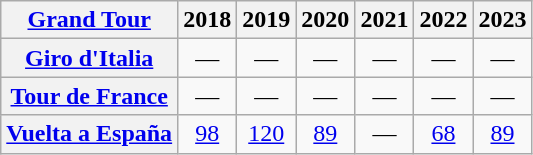<table class="wikitable plainrowheaders">
<tr>
<th scope="col"><a href='#'>Grand Tour</a></th>
<th scope="col">2018</th>
<th scope="col">2019</th>
<th scope="col">2020</th>
<th scope="col">2021</th>
<th scope="col">2022</th>
<th scope="col">2023</th>
</tr>
<tr style="text-align:center;">
<th scope="row"> <a href='#'>Giro d'Italia</a></th>
<td>—</td>
<td>—</td>
<td>—</td>
<td>—</td>
<td>—</td>
<td>—</td>
</tr>
<tr style="text-align:center;">
<th scope="row"> <a href='#'>Tour de France</a></th>
<td>—</td>
<td>—</td>
<td>—</td>
<td>—</td>
<td>—</td>
<td>—</td>
</tr>
<tr style="text-align:center;">
<th scope="row"> <a href='#'>Vuelta a España</a></th>
<td><a href='#'>98</a></td>
<td><a href='#'>120</a></td>
<td><a href='#'>89</a></td>
<td>—</td>
<td><a href='#'>68</a></td>
<td><a href='#'>89</a></td>
</tr>
</table>
